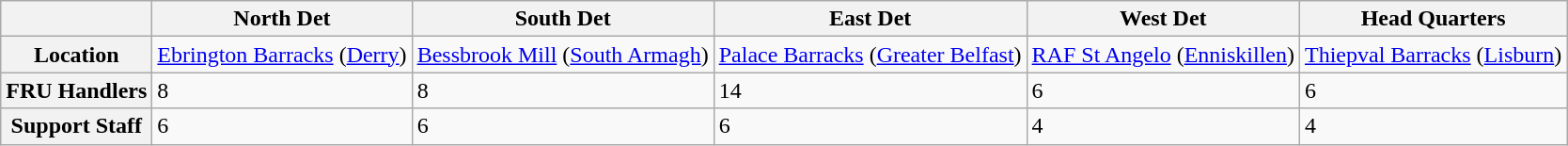<table class="wikitable defaultcenter col1left">
<tr>
<th></th>
<th>North Det</th>
<th>South Det</th>
<th>East Det</th>
<th>West Det</th>
<th>Head Quarters</th>
</tr>
<tr>
<th>Location</th>
<td><a href='#'>Ebrington Barracks</a> (<a href='#'>Derry</a>)</td>
<td><a href='#'>Bessbrook Mill</a> (<a href='#'>South Armagh</a>)</td>
<td><a href='#'>Palace Barracks</a> (<a href='#'>Greater Belfast</a>)</td>
<td><a href='#'>RAF St Angelo</a> (<a href='#'>Enniskillen</a>)</td>
<td><a href='#'>Thiepval Barracks</a> (<a href='#'>Lisburn</a>)</td>
</tr>
<tr>
<th>FRU Handlers</th>
<td>8</td>
<td>8</td>
<td>14</td>
<td>6</td>
<td>6</td>
</tr>
<tr>
<th>Support Staff</th>
<td>6</td>
<td>6</td>
<td>6</td>
<td>4</td>
<td>4</td>
</tr>
</table>
